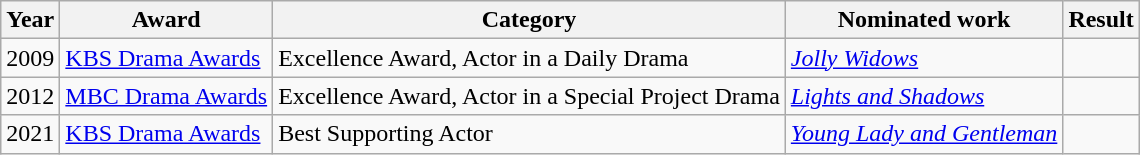<table class="wikitable">
<tr>
<th>Year</th>
<th>Award</th>
<th>Category</th>
<th>Nominated work</th>
<th>Result</th>
</tr>
<tr>
<td>2009</td>
<td><a href='#'>KBS Drama Awards</a></td>
<td>Excellence Award, Actor in a Daily Drama</td>
<td><em><a href='#'>Jolly Widows</a></em></td>
<td></td>
</tr>
<tr>
<td>2012</td>
<td><a href='#'>MBC Drama Awards</a></td>
<td>Excellence Award, Actor in a Special Project Drama</td>
<td><em><a href='#'>Lights and Shadows</a></em></td>
<td></td>
</tr>
<tr>
<td>2021</td>
<td><a href='#'>KBS Drama Awards</a></td>
<td>Best Supporting Actor</td>
<td><em><a href='#'>Young Lady and Gentleman</a></em></td>
<td></td>
</tr>
</table>
